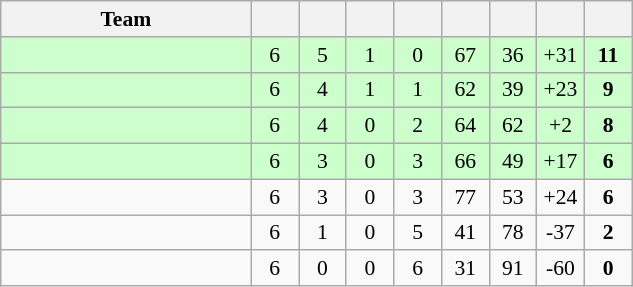<table class="wikitable" style="text-align: center; font-size:90% ">
<tr>
<th width=160>Team</th>
<th width=25></th>
<th width=25></th>
<th width=25></th>
<th width=25></th>
<th width=25></th>
<th width=25></th>
<th width=25></th>
<th width=25></th>
</tr>
<tr bgcolor=ccffcc>
<td align=left></td>
<td>6</td>
<td>5</td>
<td>1</td>
<td>0</td>
<td>67</td>
<td>36</td>
<td>+31</td>
<td><strong>11</strong></td>
</tr>
<tr bgcolor=ccffcc>
<td align=left></td>
<td>6</td>
<td>4</td>
<td>1</td>
<td>1</td>
<td>62</td>
<td>39</td>
<td>+23</td>
<td><strong>9</strong></td>
</tr>
<tr bgcolor=ccffcc>
<td align=left></td>
<td>6</td>
<td>4</td>
<td>0</td>
<td>2</td>
<td>64</td>
<td>62</td>
<td>+2</td>
<td><strong>8</strong></td>
</tr>
<tr bgcolor=ccffcc>
<td align=left></td>
<td>6</td>
<td>3</td>
<td>0</td>
<td>3</td>
<td>66</td>
<td>49</td>
<td>+17</td>
<td><strong>6</strong></td>
</tr>
<tr>
<td align=left></td>
<td>6</td>
<td>3</td>
<td>0</td>
<td>3</td>
<td>77</td>
<td>53</td>
<td>+24</td>
<td><strong>6</strong></td>
</tr>
<tr>
<td align=left></td>
<td>6</td>
<td>1</td>
<td>0</td>
<td>5</td>
<td>41</td>
<td>78</td>
<td>-37</td>
<td><strong>2</strong></td>
</tr>
<tr>
<td align=left></td>
<td>6</td>
<td>0</td>
<td>0</td>
<td>6</td>
<td>31</td>
<td>91</td>
<td>-60</td>
<td><strong>0</strong></td>
</tr>
</table>
